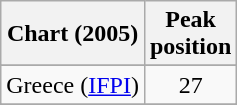<table class="wikitable sortable">
<tr>
<th>Chart (2005)</th>
<th>Peak<br>position</th>
</tr>
<tr>
</tr>
<tr>
</tr>
<tr>
</tr>
<tr>
</tr>
<tr>
</tr>
<tr>
<td>Greece (<a href='#'>IFPI</a>)</td>
<td align="center">27</td>
</tr>
<tr>
</tr>
<tr>
</tr>
<tr>
</tr>
<tr>
</tr>
<tr>
</tr>
</table>
